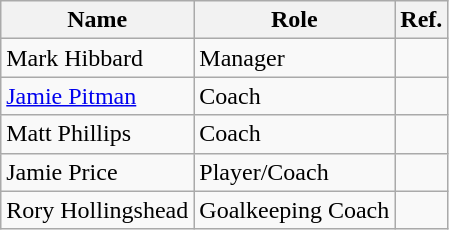<table class="wikitable defaultleft col3center">
<tr>
<th>Name</th>
<th>Role</th>
<th>Ref.</th>
</tr>
<tr>
<td>Mark Hibbard</td>
<td>Manager</td>
<td></td>
</tr>
<tr>
<td><a href='#'>Jamie Pitman</a></td>
<td>Coach</td>
<td></td>
</tr>
<tr>
<td>Matt Phillips</td>
<td>Coach</td>
<td></td>
</tr>
<tr>
<td>Jamie Price</td>
<td>Player/Coach</td>
<td></td>
</tr>
<tr>
<td>Rory Hollingshead</td>
<td>Goalkeeping Coach</td>
<td></td>
</tr>
</table>
